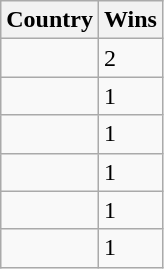<table class="wikitable sortable" style="border-collapse:collapse">
<tr>
<th>Country</th>
<th>Wins</th>
</tr>
<tr>
<td></td>
<td>2</td>
</tr>
<tr>
<td></td>
<td>1</td>
</tr>
<tr>
<td></td>
<td>1</td>
</tr>
<tr>
<td></td>
<td>1</td>
</tr>
<tr>
<td></td>
<td>1</td>
</tr>
<tr>
<td></td>
<td>1</td>
</tr>
</table>
